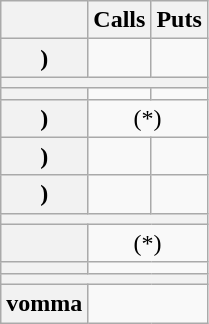<table class="wikitable" style="text-align: center">
<tr>
<th></th>
<th>Calls</th>
<th>Puts</th>
</tr>
<tr>
<th>)</th>
<td></td>
<td></td>
</tr>
<tr>
<th colspan="3"></th>
</tr>
<tr>
<th></th>
<td></td>
<td></td>
</tr>
<tr>
<th>)</th>
<td colspan="2">  (*)</td>
</tr>
<tr>
<th>)</th>
<td></td>
<td></td>
</tr>
<tr>
<th>)</th>
<td></td>
<td></td>
</tr>
<tr>
<th colspan="3"></th>
</tr>
<tr>
<th></th>
<td colspan="2"> (*)</td>
</tr>
<tr>
<th></th>
<td colspan="2"></td>
</tr>
<tr>
<th colspan="3"></th>
</tr>
<tr>
<th>vomma</th>
<td colspan="2"></td>
</tr>
</table>
